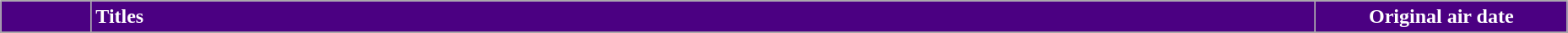<table class="wikitable" style="width:98%; margin:auto; background:#FFF;">
<tr style="color:white">
<th style="background-color:#4B0082;width:4em;"></th>
<th style="background-color:#4B0082;text-align:left;">Titles</th>
<th style="background-color:#4B0082;width:12em;">Original air date</th>
</tr>
<tr>
</tr>
</table>
